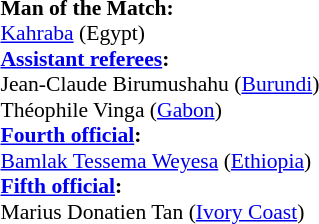<table width=50% style="font-size:90%">
<tr>
<td><br><strong>Man of the Match:</strong>
<br><a href='#'>Kahraba</a> (Egypt)<br><strong><a href='#'>Assistant referees</a>:</strong>
<br>Jean-Claude Birumushahu (<a href='#'>Burundi</a>)
<br>Théophile Vinga (<a href='#'>Gabon</a>)
<br><strong><a href='#'>Fourth official</a>:</strong>
<br><a href='#'>Bamlak Tessema Weyesa</a> (<a href='#'>Ethiopia</a>)
<br><strong><a href='#'>Fifth official</a>:</strong>
<br>Marius Donatien Tan (<a href='#'>Ivory Coast</a>)</td>
</tr>
</table>
